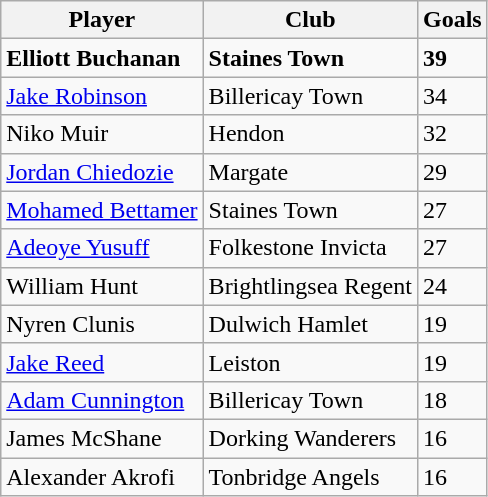<table class="wikitable">
<tr>
<th>Player</th>
<th>Club</th>
<th>Goals</th>
</tr>
<tr>
<td><strong>Elliott Buchanan</strong></td>
<td><strong>Staines Town</strong></td>
<td><strong>39</strong></td>
</tr>
<tr>
<td><a href='#'>Jake Robinson</a></td>
<td>Billericay Town</td>
<td>34</td>
</tr>
<tr>
<td>Niko Muir</td>
<td>Hendon</td>
<td>32</td>
</tr>
<tr>
<td><a href='#'>Jordan Chiedozie</a></td>
<td>Margate</td>
<td>29</td>
</tr>
<tr>
<td><a href='#'>Mohamed Bettamer</a></td>
<td>Staines Town</td>
<td>27</td>
</tr>
<tr>
<td><a href='#'>Adeoye Yusuff</a></td>
<td>Folkestone Invicta</td>
<td>27</td>
</tr>
<tr>
<td>William Hunt</td>
<td>Brightlingsea Regent</td>
<td>24</td>
</tr>
<tr>
<td>Nyren Clunis</td>
<td>Dulwich Hamlet</td>
<td>19</td>
</tr>
<tr>
<td><a href='#'>Jake Reed</a></td>
<td>Leiston</td>
<td>19</td>
</tr>
<tr>
<td><a href='#'>Adam Cunnington</a></td>
<td>Billericay Town</td>
<td>18</td>
</tr>
<tr>
<td>James McShane</td>
<td>Dorking Wanderers</td>
<td>16</td>
</tr>
<tr>
<td>Alexander Akrofi</td>
<td>Tonbridge Angels</td>
<td>16</td>
</tr>
</table>
